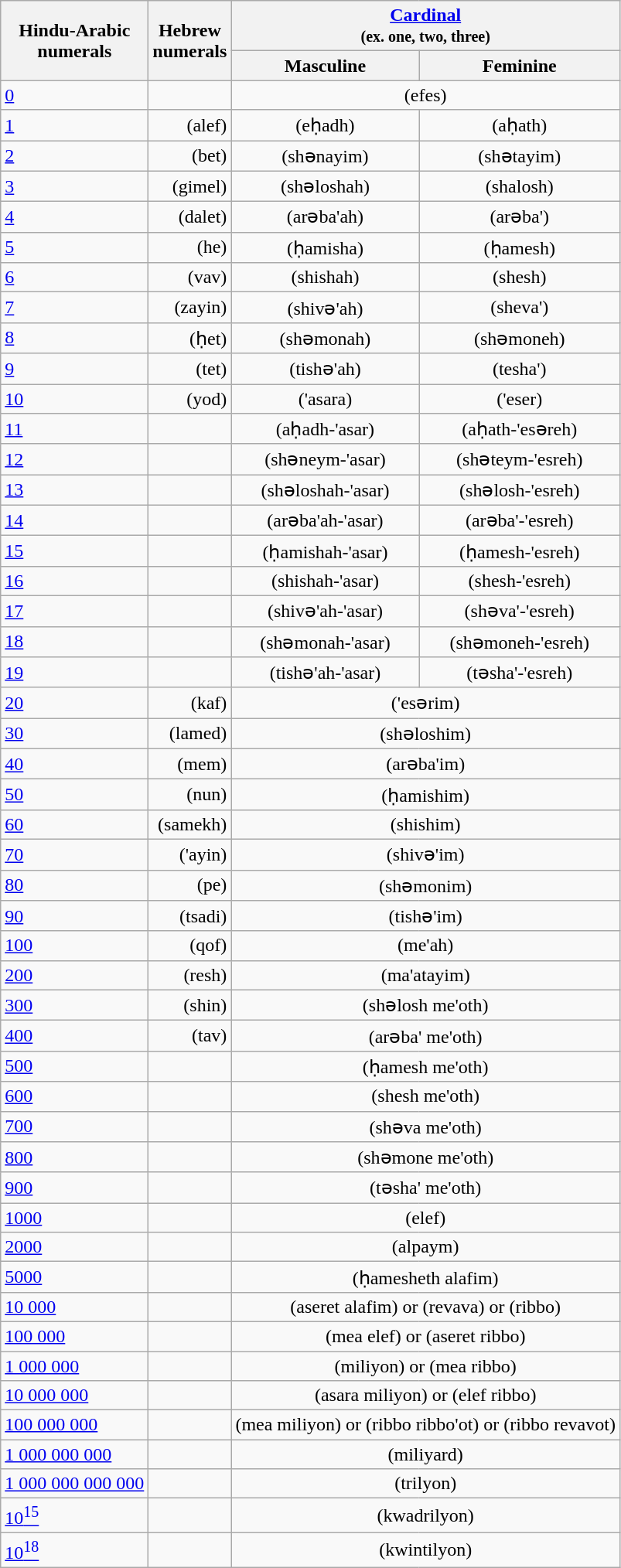<table class="wikitable">
<tr>
<th rowspan="2">Hindu-Arabic<br>numerals</th>
<th rowspan="2">Hebrew<br>numerals</th>
<th colspan="2"><a href='#'>Cardinal</a><br><small>(ex. one, two, three)</small></th>
</tr>
<tr>
<th>Masculine</th>
<th>Feminine</th>
</tr>
<tr>
<td><a href='#'>0</a></td>
<td align="right"></td>
<td colspan="2" align="center">(efes) </td>
</tr>
<tr>
<td><a href='#'>1</a></td>
<td align="right"> (alef)</td>
<td align="center">(eḥadh) </td>
<td align="center">(aḥath) </td>
</tr>
<tr>
<td><a href='#'>2</a></td>
<td align="right"> (bet)</td>
<td align="center">(shənayim) </td>
<td align="center">(shətayim) </td>
</tr>
<tr>
<td><a href='#'>3</a></td>
<td align="right"> (gimel)</td>
<td align="center">(shəloshah) </td>
<td align="center">(shalosh) </td>
</tr>
<tr>
<td><a href='#'>4</a></td>
<td align="right"> (dalet)</td>
<td align="center">(arəba'ah) </td>
<td align="center">(arəba') </td>
</tr>
<tr>
<td><a href='#'>5</a></td>
<td align="right"> (he)</td>
<td align="center">(ḥamisha) </td>
<td align="center">(ḥamesh) </td>
</tr>
<tr>
<td><a href='#'>6</a></td>
<td align="right"> (vav)</td>
<td align="center">(shishah) </td>
<td align="center">(shesh) </td>
</tr>
<tr>
<td><a href='#'>7</a></td>
<td align="right"> (zayin)</td>
<td align="center">(shivə'ah) </td>
<td align="center">(sheva') </td>
</tr>
<tr>
<td><a href='#'>8</a></td>
<td align="right"> (ḥet)</td>
<td align="center">(shəmonah) </td>
<td align="center">(shəmoneh) </td>
</tr>
<tr>
<td><a href='#'>9</a></td>
<td align="right"> (tet)</td>
<td align="center">(tishə'ah) </td>
<td align="center">(tesha') </td>
</tr>
<tr>
<td><a href='#'>10</a></td>
<td align="right"> (yod)</td>
<td align="center">('asara) </td>
<td align="center">('eser) </td>
</tr>
<tr>
<td><a href='#'>11</a></td>
<td align="right"></td>
<td align="center">(aḥadh-'asar) </td>
<td align="center">(aḥath-'esəreh) </td>
</tr>
<tr>
<td><a href='#'>12</a></td>
<td align="right"></td>
<td align="center">(shəneym-'asar) </td>
<td align="center">(shəteym-'esreh) </td>
</tr>
<tr>
<td><a href='#'>13</a></td>
<td align="right"></td>
<td align="center">(shəloshah-'asar) </td>
<td align="center">(shəlosh-'esreh) </td>
</tr>
<tr>
<td><a href='#'>14</a></td>
<td align="right"></td>
<td align="center">(arəba'ah-'asar) </td>
<td align="center">(arəba'-'esreh) </td>
</tr>
<tr>
<td><a href='#'>15</a></td>
<td align="right"></td>
<td align="center">(ḥamishah-'asar) </td>
<td align="center">(ḥamesh-'esreh) </td>
</tr>
<tr>
<td><a href='#'>16</a></td>
<td align="right"></td>
<td align="center">(shishah-'asar) </td>
<td align="center">(shesh-'esreh) </td>
</tr>
<tr>
<td><a href='#'>17</a></td>
<td align="right"></td>
<td align="center">(shivə'ah-'asar) </td>
<td align="center">(shəva'-'esreh) </td>
</tr>
<tr>
<td><a href='#'>18</a></td>
<td align="right"></td>
<td align="center">(shəmonah-'asar) </td>
<td align="center">(shəmoneh-'esreh) </td>
</tr>
<tr>
<td><a href='#'>19</a></td>
<td align="right"></td>
<td align="center">(tishə'ah-'asar) </td>
<td align="center">(təsha'-'esreh) </td>
</tr>
<tr>
<td><a href='#'>20</a></td>
<td align="right"> (kaf)</td>
<td colspan="2" align="center">('esərim) </td>
</tr>
<tr>
<td><a href='#'>30</a></td>
<td align="right"> (lamed)</td>
<td colspan="2" align="center">(shəloshim) </td>
</tr>
<tr>
<td><a href='#'>40</a></td>
<td align="right"> (mem)</td>
<td colspan="2" align="center">(arəba'im) </td>
</tr>
<tr>
<td><a href='#'>50</a></td>
<td align="right"> (nun)</td>
<td colspan="2" align="center">(ḥamishim) </td>
</tr>
<tr>
<td><a href='#'>60</a></td>
<td align="right"> (samekh)</td>
<td colspan="2" align="center">(shishim) </td>
</tr>
<tr>
<td><a href='#'>70</a></td>
<td align="right"> ('ayin)</td>
<td colspan="2" align="center">(shivə'im) </td>
</tr>
<tr>
<td><a href='#'>80</a></td>
<td align="right"> (pe)</td>
<td colspan="2" align="center">(shəmonim) </td>
</tr>
<tr>
<td><a href='#'>90</a></td>
<td align="right"> (tsadi)</td>
<td colspan="2" align="center">(tishə'im) </td>
</tr>
<tr>
<td><a href='#'>100</a></td>
<td align="right"> (qof)</td>
<td colspan="2" align="center">(me'ah) </td>
</tr>
<tr>
<td><a href='#'>200</a></td>
<td align="right"> (resh)</td>
<td colspan="2" align="center">(ma'atayim) </td>
</tr>
<tr>
<td><a href='#'>300</a></td>
<td align="right"> (shin)</td>
<td colspan="2" align="center">(shəlosh me'oth) </td>
</tr>
<tr>
<td><a href='#'>400</a></td>
<td align="right"> (tav)</td>
<td colspan="2" align="center">(arəba' me'oth) </td>
</tr>
<tr>
<td><a href='#'>500</a></td>
<td align="right"></td>
<td colspan="2" align="center">(ḥamesh me'oth) </td>
</tr>
<tr>
<td><a href='#'>600</a></td>
<td align="right"></td>
<td colspan="2" align="center">(shesh me'oth) </td>
</tr>
<tr>
<td><a href='#'>700</a></td>
<td align="right"></td>
<td colspan="2" align="center">(shəva me'oth) </td>
</tr>
<tr>
<td><a href='#'>800</a></td>
<td align="right"></td>
<td colspan="2" align="center">(shəmone me'oth) </td>
</tr>
<tr>
<td><a href='#'>900</a></td>
<td align="right"></td>
<td colspan="2" align="center">(təsha' me'oth) </td>
</tr>
<tr>
<td><a href='#'>1000</a></td>
<td align="right"></td>
<td colspan="2" align="center">(elef) </td>
</tr>
<tr>
<td><a href='#'>2000</a></td>
<td align="right"></td>
<td colspan="2" align="center">(alpaym) </td>
</tr>
<tr>
<td><a href='#'>5000</a></td>
<td align="right"></td>
<td colspan="2" align="center">(ḥamesheth alafim) </td>
</tr>
<tr>
<td><a href='#'>10 000</a></td>
<td align="right"></td>
<td colspan="2" align="center">(aseret alafim)  or (revava)  or (ribbo) </td>
</tr>
<tr>
<td><a href='#'>100 000</a></td>
<td align="right"></td>
<td colspan="2" align="center">(mea elef)  or (aseret ribbo) </td>
</tr>
<tr>
<td><a href='#'>1 000 000</a></td>
<td align="right"></td>
<td colspan="2" align="center">(miliyon)  or (mea ribbo) </td>
</tr>
<tr>
<td><a href='#'>10 000 000</a></td>
<td align="right"></td>
<td colspan="2" align="center">(asara miliyon)  or (elef ribbo) </td>
</tr>
<tr>
<td><a href='#'>100 000 000</a></td>
<td align="right"></td>
<td colspan="2" align="center">(mea miliyon)  or (ribbo ribbo'ot)  or (ribbo revavot) </td>
</tr>
<tr>
<td><a href='#'>1 000 000 000</a></td>
<td align="right"></td>
<td colspan="2" align="center">(miliyard) </td>
</tr>
<tr>
<td><a href='#'>1 000 000 000 000</a></td>
<td align="right"></td>
<td colspan="2" align="center">(trilyon) </td>
</tr>
<tr>
<td><a href='#'>10<sup>15</sup></a></td>
<td align="right"></td>
<td colspan="2" align="center">(kwadrilyon) </td>
</tr>
<tr>
<td><a href='#'>10<sup>18</sup></a></td>
<td align="right"></td>
<td colspan="2" align="center">(kwintilyon) </td>
</tr>
</table>
